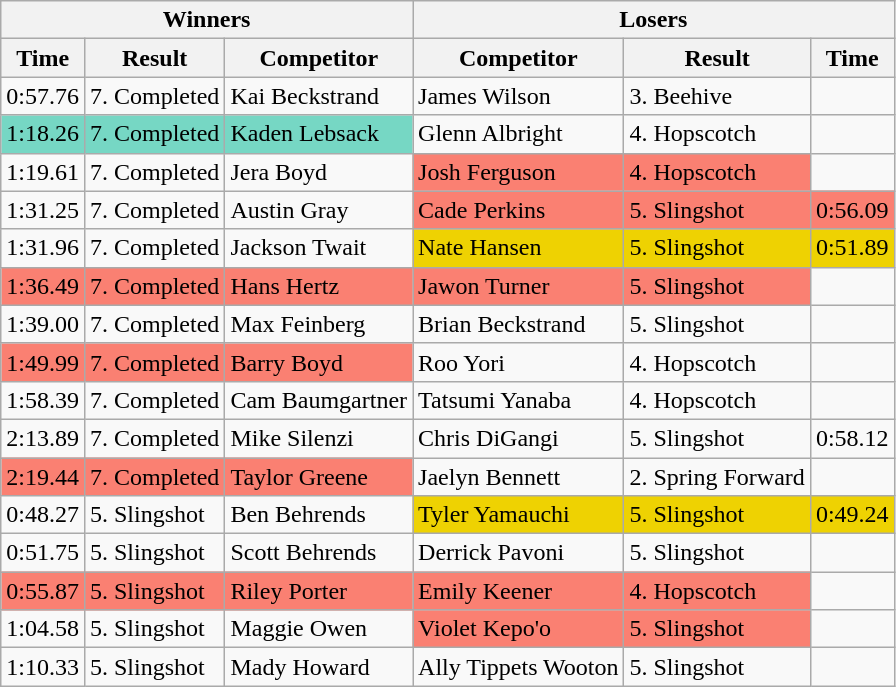<table class="wikitable sortable mw-collapsible">
<tr>
<th Colspan="3">Winners</th>
<th Colspan="3">Losers</th>
</tr>
<tr>
<th>Time</th>
<th>Result</th>
<th>Competitor</th>
<th>Competitor</th>
<th>Result</th>
<th>Time</th>
</tr>
<tr>
<td>0:57.76</td>
<td>7. Completed</td>
<td>Kai Beckstrand</td>
<td>James Wilson</td>
<td>3. Beehive</td>
<td></td>
</tr>
<tr>
<td style="background-color:#76D7C4">1:18.26</td>
<td style="background-color:#76D7C4">7. Completed</td>
<td style="background-color:#76D7C4">Kaden Lebsack</td>
<td>Glenn Albright</td>
<td>4. Hopscotch</td>
<td></td>
</tr>
<tr>
<td>1:19.61</td>
<td>7. Completed</td>
<td>Jera Boyd</td>
<td style="background-color:#FA8072">Josh Ferguson</td>
<td style="background-color:#FA8072">4. Hopscotch</td>
<td></td>
</tr>
<tr>
<td>1:31.25</td>
<td>7. Completed</td>
<td>Austin Gray</td>
<td style="background-color:#FA8072">Cade Perkins</td>
<td style="background-color:#FA8072">5. Slingshot</td>
<td style="background-color:#FA8072">0:56.09</td>
</tr>
<tr>
<td>1:31.96</td>
<td>7. Completed</td>
<td>Jackson Twait</td>
<td style="background-color:#EED202">Nate Hansen</td>
<td style="background-color:#EED202">5. Slingshot</td>
<td style="background-color:#EED202">0:51.89</td>
</tr>
<tr>
<td style="background-color:#FA8072">1:36.49</td>
<td style="background-color:#FA8072">7. Completed</td>
<td style="background-color:#FA8072">Hans Hertz</td>
<td style="background-color:#FA8072">Jawon Turner</td>
<td style="background-color:#FA8072">5. Slingshot</td>
<td></td>
</tr>
<tr>
<td>1:39.00</td>
<td>7. Completed</td>
<td>Max Feinberg</td>
<td>Brian Beckstrand</td>
<td>5. Slingshot</td>
<td></td>
</tr>
<tr>
<td style="background-color:#FA8072">1:49.99</td>
<td style="background-color:#FA8072">7. Completed</td>
<td style="background-color:#FA8072">Barry Boyd</td>
<td>Roo Yori</td>
<td>4. Hopscotch</td>
<td></td>
</tr>
<tr>
<td>1:58.39</td>
<td>7. Completed</td>
<td>Cam Baumgartner</td>
<td>Tatsumi Yanaba</td>
<td>4. Hopscotch</td>
<td></td>
</tr>
<tr>
<td>2:13.89</td>
<td>7. Completed</td>
<td>Mike Silenzi</td>
<td>Chris DiGangi</td>
<td>5. Slingshot</td>
<td>0:58.12</td>
</tr>
<tr>
<td style="background-color:#FA8072">2:19.44</td>
<td style="background-color:#FA8072">7. Completed</td>
<td style="background-color:#FA8072">Taylor Greene</td>
<td>Jaelyn Bennett</td>
<td>2. Spring Forward</td>
<td></td>
</tr>
<tr>
<td>0:48.27</td>
<td>5. Slingshot</td>
<td>Ben Behrends</td>
<td style="background-color:#EED202">Tyler Yamauchi</td>
<td style="background-color:#EED202">5. Slingshot</td>
<td style="background-color:#EED202">0:49.24</td>
</tr>
<tr>
<td>0:51.75</td>
<td>5. Slingshot</td>
<td>Scott Behrends</td>
<td>Derrick Pavoni</td>
<td>5. Slingshot</td>
<td></td>
</tr>
<tr>
<td style="background-color:#FA8072">0:55.87</td>
<td style="background-color:#FA8072">5. Slingshot</td>
<td style="background-color:#FA8072">Riley Porter</td>
<td style="background-color:#FA8072">Emily Keener</td>
<td style="background-color:#FA8072">4. Hopscotch</td>
<td></td>
</tr>
<tr>
<td>1:04.58</td>
<td>5. Slingshot</td>
<td>Maggie Owen</td>
<td style="background-color:#FA8072">Violet Kepo'o</td>
<td style="background-color:#FA8072">5. Slingshot</td>
<td></td>
</tr>
<tr>
<td>1:10.33</td>
<td>5. Slingshot</td>
<td>Mady Howard</td>
<td>Ally Tippets Wooton</td>
<td>5. Slingshot</td>
<td></td>
</tr>
</table>
